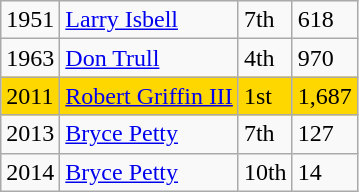<table class="wikitable">
<tr>
<td>1951</td>
<td><a href='#'>Larry Isbell</a></td>
<td>7th</td>
<td>618</td>
</tr>
<tr>
<td>1963</td>
<td><a href='#'>Don Trull</a></td>
<td>4th</td>
<td>970</td>
</tr>
<tr bgcolor="gold">
<td>2011</td>
<td><a href='#'>Robert Griffin III</a></td>
<td>1st</td>
<td>1,687</td>
</tr>
<tr>
<td>2013</td>
<td><a href='#'>Bryce Petty</a></td>
<td>7th</td>
<td>127</td>
</tr>
<tr>
<td>2014</td>
<td><a href='#'>Bryce Petty</a></td>
<td>10th</td>
<td>14</td>
</tr>
</table>
